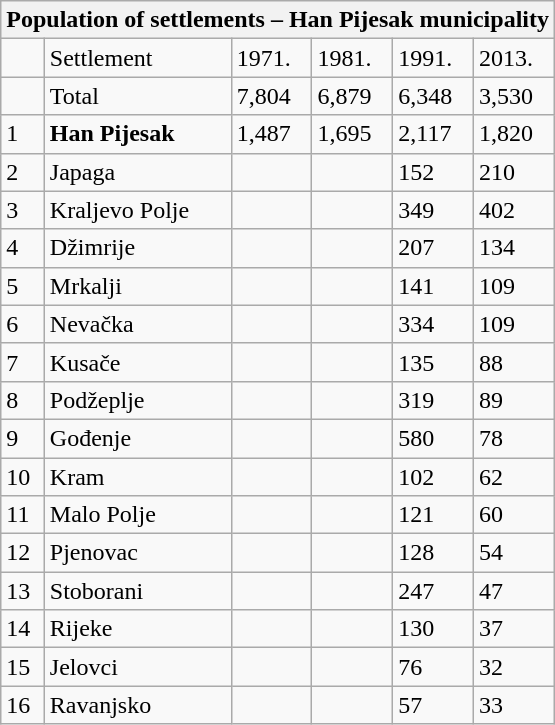<table class="wikitable">
<tr>
<th colspan="6">Population of settlements – Han Pijesak municipality</th>
</tr>
<tr>
<td></td>
<td>Settlement</td>
<td>1971.</td>
<td>1981.</td>
<td>1991.</td>
<td>2013.</td>
</tr>
<tr>
<td></td>
<td>Total</td>
<td>7,804</td>
<td>6,879</td>
<td>6,348</td>
<td>3,530</td>
</tr>
<tr>
<td>1</td>
<td><strong>Han Pijesak</strong></td>
<td>1,487</td>
<td>1,695</td>
<td>2,117</td>
<td>1,820</td>
</tr>
<tr>
<td>2</td>
<td>Japaga</td>
<td></td>
<td></td>
<td>152</td>
<td>210</td>
</tr>
<tr>
<td>3</td>
<td>Kraljevo Polje</td>
<td></td>
<td></td>
<td>349</td>
<td>402</td>
</tr>
<tr>
<td>4</td>
<td>Džimrije</td>
<td></td>
<td></td>
<td>207</td>
<td>134</td>
</tr>
<tr>
<td>5</td>
<td>Mrkalji</td>
<td></td>
<td></td>
<td>141</td>
<td>109</td>
</tr>
<tr>
<td>6</td>
<td>Nevačka</td>
<td></td>
<td></td>
<td>334</td>
<td>109</td>
</tr>
<tr>
<td>7</td>
<td>Kusače</td>
<td></td>
<td></td>
<td>135</td>
<td>88</td>
</tr>
<tr>
<td>8</td>
<td>Podžeplje</td>
<td></td>
<td></td>
<td>319</td>
<td>89</td>
</tr>
<tr>
<td>9</td>
<td>Gođenje</td>
<td></td>
<td></td>
<td>580</td>
<td>78</td>
</tr>
<tr>
<td>10</td>
<td>Kram</td>
<td></td>
<td></td>
<td>102</td>
<td>62</td>
</tr>
<tr>
<td>11</td>
<td>Malo Polje</td>
<td></td>
<td></td>
<td>121</td>
<td>60</td>
</tr>
<tr>
<td>12</td>
<td>Pjenovac</td>
<td></td>
<td></td>
<td>128</td>
<td>54</td>
</tr>
<tr>
<td>13</td>
<td>Stoborani</td>
<td></td>
<td></td>
<td>247</td>
<td>47</td>
</tr>
<tr>
<td>14</td>
<td>Rijeke</td>
<td></td>
<td></td>
<td>130</td>
<td>37</td>
</tr>
<tr>
<td>15</td>
<td>Jelovci</td>
<td></td>
<td></td>
<td>76</td>
<td>32</td>
</tr>
<tr>
<td>16</td>
<td>Ravanjsko</td>
<td></td>
<td></td>
<td>57</td>
<td>33</td>
</tr>
</table>
